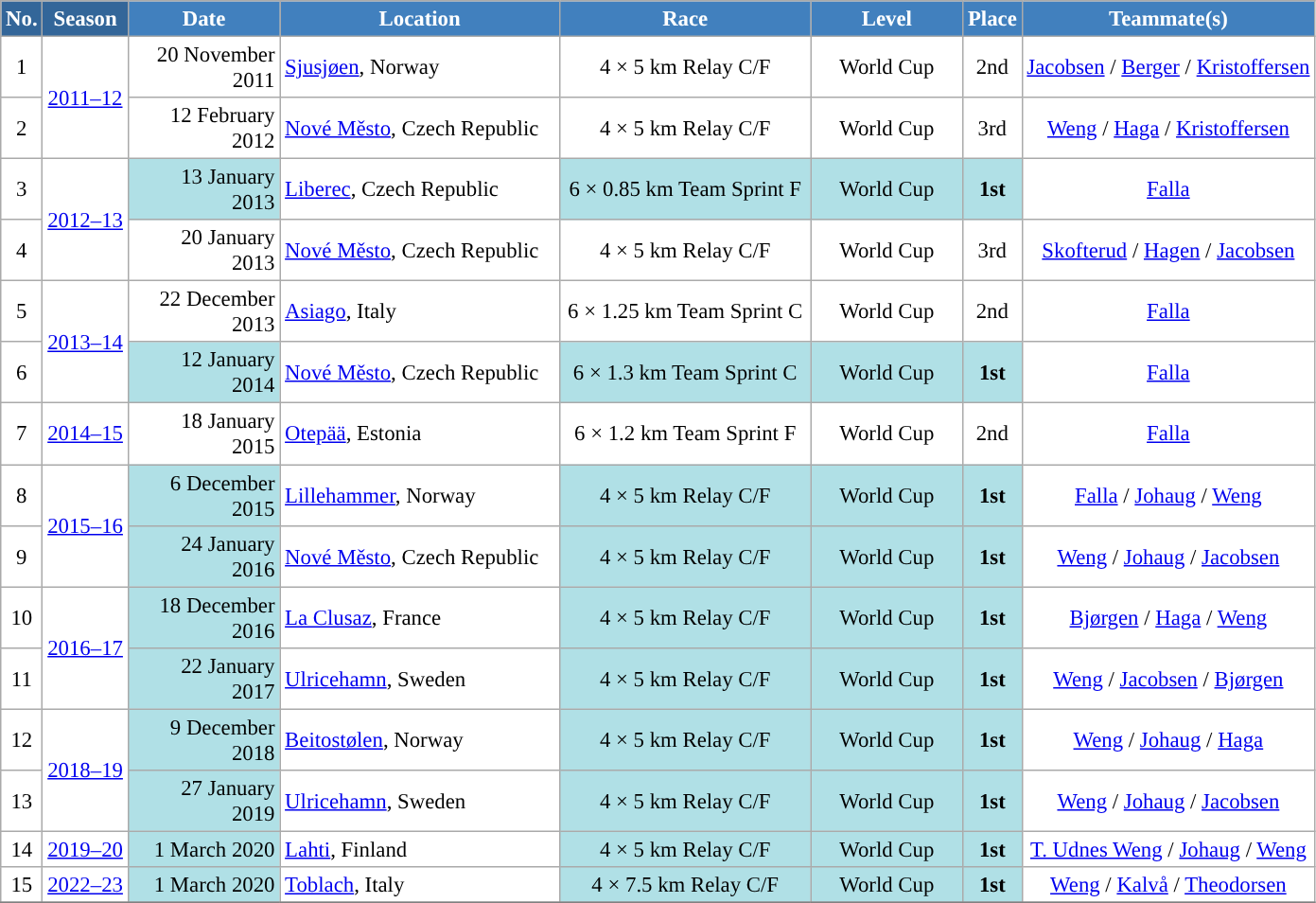<table class="wikitable sortable" style="font-size:95%; text-align:center; border:grey solid 1px; border-collapse:collapse; background:#ffffff;">
<tr style="background:#efefef;">
<th style="background-color:#369; color:white;">No.</th>
<th style="background-color:#369; color:white;">Season</th>
<th style="background-color:#4180be; color:white; width:100px;">Date</th>
<th style="background-color:#4180be; color:white; width:190px;">Location</th>
<th style="background-color:#4180be; color:white; width:170px;">Race</th>
<th style="background-color:#4180be; color:white; width:100px;">Level</th>
<th style="background-color:#4180be; color:white;">Place</th>
<th style="background-color:#4180be; color:white;">Teammate(s)</th>
</tr>
<tr>
<td align=center>1</td>
<td rowspan=2 align=center><a href='#'>2011–12</a></td>
<td align=right>20 November 2011</td>
<td align=left> <a href='#'>Sjusjøen</a>, Norway</td>
<td>4 × 5 km Relay C/F</td>
<td> World Cup </td>
<td>2nd</td>
<td><a href='#'>Jacobsen</a> / <a href='#'>Berger</a> / <a href='#'>Kristoffersen</a></td>
</tr>
<tr>
<td align=center>2</td>
<td align=right>12 February 2012</td>
<td align=left> <a href='#'>Nové Město</a>, Czech Republic</td>
<td>4 × 5 km Relay C/F</td>
<td>World Cup</td>
<td>3rd</td>
<td><a href='#'>Weng</a> / <a href='#'>Haga</a> / <a href='#'>Kristoffersen</a></td>
</tr>
<tr>
<td align=center>3</td>
<td rowspan=2 align=center><a href='#'>2012–13</a></td>
<td bgcolor="#BOEOE6" align=right>13 January 2013</td>
<td align=left> <a href='#'>Liberec</a>, Czech Republic</td>
<td bgcolor="#BOEOE6">6 × 0.85 km Team Sprint F</td>
<td bgcolor="#BOEOE6">World Cup</td>
<td bgcolor="#BOEOE6"><strong>1st</strong></td>
<td><a href='#'>Falla</a></td>
</tr>
<tr>
<td align=center>4</td>
<td align=right>20 January 2013</td>
<td align=left> <a href='#'>Nové Město</a>, Czech Republic</td>
<td>4 × 5 km Relay C/F</td>
<td>World Cup</td>
<td>3rd</td>
<td><a href='#'>Skofterud</a> / <a href='#'>Hagen</a> / <a href='#'>Jacobsen</a></td>
</tr>
<tr>
<td align=center>5</td>
<td rowspan=2 align=center><a href='#'>2013–14</a></td>
<td align=right>22 December 2013</td>
<td align=left> <a href='#'>Asiago</a>, Italy</td>
<td>6 × 1.25 km Team Sprint C</td>
<td> World Cup </td>
<td>2nd</td>
<td><a href='#'>Falla</a></td>
</tr>
<tr>
<td align=center>6</td>
<td bgcolor="#BOEOE6" align=right>12 January 2014</td>
<td align=left> <a href='#'>Nové Město</a>, Czech Republic</td>
<td bgcolor="#BOEOE6">6 × 1.3 km Team Sprint C</td>
<td bgcolor="#BOEOE6">World Cup</td>
<td bgcolor="#BOEOE6"><strong>1st</strong></td>
<td><a href='#'>Falla</a></td>
</tr>
<tr>
<td align=center>7</td>
<td rowspan=1 align=center><a href='#'>2014–15</a></td>
<td align=right>18 January 2015</td>
<td align=left> <a href='#'>Otepää</a>, Estonia</td>
<td>6 × 1.2 km Team Sprint F</td>
<td> World Cup </td>
<td>2nd</td>
<td><a href='#'>Falla</a></td>
</tr>
<tr>
<td align=center>8</td>
<td rowspan=2 align=center><a href='#'>2015–16</a></td>
<td bgcolor="#BOEOE6" align=right>6 December 2015</td>
<td align=left> <a href='#'>Lillehammer</a>, Norway</td>
<td bgcolor="#BOEOE6">4 × 5 km Relay C/F</td>
<td bgcolor="#BOEOE6">World Cup</td>
<td bgcolor="#BOEOE6"><strong>1st</strong></td>
<td><a href='#'>Falla</a> / <a href='#'>Johaug</a> / <a href='#'>Weng</a></td>
</tr>
<tr>
<td align=center>9</td>
<td bgcolor="#BOEOE6" align=right>24 January 2016</td>
<td align=left> <a href='#'>Nové Město</a>, Czech Republic</td>
<td bgcolor="#BOEOE6">4 × 5 km Relay C/F</td>
<td bgcolor="#BOEOE6">World Cup</td>
<td bgcolor="#BOEOE6"><strong>1st</strong></td>
<td><a href='#'>Weng</a> / <a href='#'>Johaug</a> / <a href='#'>Jacobsen</a></td>
</tr>
<tr>
<td align=center>10</td>
<td rowspan=2 align=center><a href='#'>2016–17</a></td>
<td bgcolor="#BOEOE6" align=right>18 December 2016</td>
<td align=left> <a href='#'>La Clusaz</a>, France</td>
<td bgcolor="#BOEOE6">4 × 5 km Relay C/F</td>
<td bgcolor="#BOEOE6">World Cup</td>
<td bgcolor="#BOEOE6"><strong>1st</strong></td>
<td><a href='#'>Bjørgen</a> / <a href='#'>Haga</a> / <a href='#'>Weng</a></td>
</tr>
<tr>
<td align=center>11</td>
<td bgcolor="#BOEOE6" align=right>22 January 2017</td>
<td align=left> <a href='#'>Ulricehamn</a>, Sweden</td>
<td bgcolor="#BOEOE6">4 × 5 km Relay C/F</td>
<td bgcolor="#BOEOE6">World Cup</td>
<td bgcolor="#BOEOE6"><strong>1st</strong></td>
<td><a href='#'>Weng</a> / <a href='#'>Jacobsen</a> / <a href='#'>Bjørgen</a></td>
</tr>
<tr>
<td align=center>12</td>
<td rowspan=2 align=center><a href='#'>2018–19</a></td>
<td bgcolor="#BOEOE6" align=right>9 December 2018</td>
<td align=left> <a href='#'>Beitostølen</a>, Norway</td>
<td bgcolor="#BOEOE6">4 × 5 km Relay C/F</td>
<td bgcolor="#BOEOE6">World Cup</td>
<td bgcolor="#BOEOE6"><strong>1st</strong></td>
<td><a href='#'>Weng</a> / <a href='#'>Johaug</a> / <a href='#'>Haga</a></td>
</tr>
<tr>
<td align=center>13</td>
<td bgcolor="#BOEOE6" align=right>27 January 2019</td>
<td align=left> <a href='#'>Ulricehamn</a>, Sweden</td>
<td bgcolor="#BOEOE6">4 × 5 km Relay C/F</td>
<td bgcolor="#BOEOE6">World Cup</td>
<td bgcolor="#BOEOE6"><strong>1st</strong></td>
<td><a href='#'>Weng</a> / <a href='#'>Johaug</a> / <a href='#'>Jacobsen</a></td>
</tr>
<tr>
<td align=center>14</td>
<td rowspan=1 align=center><a href='#'>2019–20</a></td>
<td bgcolor="#BOEOE6" align=right>1 March 2020</td>
<td align=left> <a href='#'>Lahti</a>, Finland</td>
<td bgcolor="#BOEOE6">4 × 5 km Relay C/F</td>
<td bgcolor="#BOEOE6">World Cup</td>
<td bgcolor="#BOEOE6"><strong>1st</strong></td>
<td><a href='#'>T. Udnes Weng</a> / <a href='#'>Johaug</a> / <a href='#'>Weng</a></td>
</tr>
<tr>
<td align=center>15</td>
<td rowspan=1 align=center><a href='#'>2022–23</a></td>
<td bgcolor="#BOEOE6" align=right>1 March 2020</td>
<td align=left> <a href='#'>Toblach</a>, Italy</td>
<td bgcolor="#BOEOE6">4 × 7.5 km Relay C/F</td>
<td bgcolor="#BOEOE6">World Cup</td>
<td bgcolor="#BOEOE6"><strong>1st</strong></td>
<td><a href='#'>Weng</a> / <a href='#'>Kalvå</a> / <a href='#'>Theodorsen</a></td>
</tr>
<tr>
</tr>
</table>
